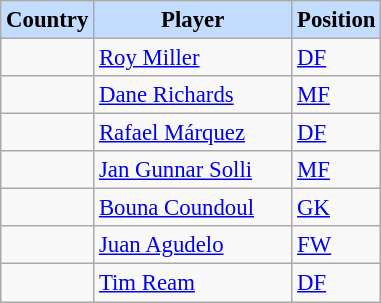<table class="wikitable" style="text-align:left; font-size:95%;">
<tr>
<th style="background:#c2ddff; width:50px;">Country</th>
<th style="background:#c2ddff; width:125px;">Player</th>
<th style="background:#c2ddff; width:50px;">Position</th>
</tr>
<tr>
<td></td>
<td><a href='#'>Roy Miller</a></td>
<td><a href='#'>DF</a></td>
</tr>
<tr>
<td></td>
<td><a href='#'>Dane Richards</a></td>
<td><a href='#'>MF</a></td>
</tr>
<tr>
<td></td>
<td><a href='#'>Rafael Márquez</a></td>
<td><a href='#'>DF</a></td>
</tr>
<tr>
<td></td>
<td><a href='#'>Jan Gunnar Solli</a></td>
<td><a href='#'>MF</a></td>
</tr>
<tr>
<td></td>
<td><a href='#'>Bouna Coundoul</a></td>
<td><a href='#'>GK</a></td>
</tr>
<tr>
<td></td>
<td><a href='#'>Juan Agudelo</a></td>
<td><a href='#'>FW</a></td>
</tr>
<tr>
<td></td>
<td><a href='#'>Tim Ream</a></td>
<td><a href='#'>DF</a></td>
</tr>
</table>
